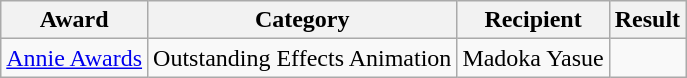<table class="wikitable sortable">
<tr>
<th>Award</th>
<th>Category</th>
<th>Recipient</th>
<th>Result</th>
</tr>
<tr>
<td><a href='#'>Annie Awards</a></td>
<td>Outstanding Effects Animation</td>
<td>Madoka Yasue</td>
<td></td>
</tr>
</table>
